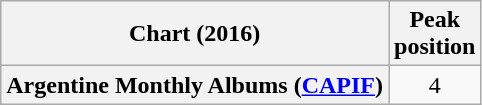<table class="wikitable plainrowheaders" style="text-align:center">
<tr>
<th scope="col">Chart (2016)</th>
<th scope="col">Peak<br>position</th>
</tr>
<tr>
<th scope="row">Argentine Monthly Albums (<a href='#'>CAPIF</a>)</th>
<td>4</td>
</tr>
</table>
